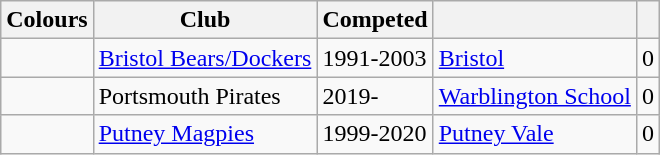<table class="wikitable">
<tr>
<th>Colours</th>
<th>Club</th>
<th>Competed</th>
<th></th>
<th></th>
</tr>
<tr>
<td></td>
<td><a href='#'>Bristol Bears/Dockers</a></td>
<td>1991-2003</td>
<td><a href='#'>Bristol</a></td>
<td>0</td>
</tr>
<tr>
<td></td>
<td>Portsmouth Pirates</td>
<td>2019-</td>
<td><a href='#'>Warblington School</a></td>
<td>0</td>
</tr>
<tr>
<td></td>
<td><a href='#'>Putney Magpies</a></td>
<td>1999-2020</td>
<td><a href='#'>Putney Vale</a></td>
<td>0</td>
</tr>
</table>
